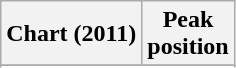<table class="wikitable sortable plainrowheaders" style="text-align:center">
<tr>
<th scope="col">Chart (2011)</th>
<th scope="col">Peak<br>position</th>
</tr>
<tr>
</tr>
<tr>
</tr>
<tr>
</tr>
</table>
